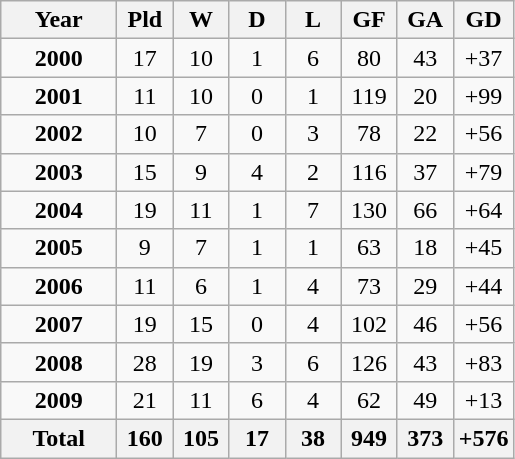<table class="wikitable" style="text-align: center;">
<tr>
<th width=70>Year</th>
<th width=30>Pld</th>
<th width=30>W</th>
<th width=30>D</th>
<th width=30>L</th>
<th width=30>GF</th>
<th width=30>GA</th>
<th width=30>GD</th>
</tr>
<tr>
<td><strong>2000</strong></td>
<td>17</td>
<td>10</td>
<td>1</td>
<td>6</td>
<td>80</td>
<td>43</td>
<td>+37</td>
</tr>
<tr>
<td><strong>2001</strong></td>
<td>11</td>
<td>10</td>
<td>0</td>
<td>1</td>
<td>119</td>
<td>20</td>
<td>+99</td>
</tr>
<tr>
<td><strong>2002</strong></td>
<td>10</td>
<td>7</td>
<td>0</td>
<td>3</td>
<td>78</td>
<td>22</td>
<td>+56</td>
</tr>
<tr>
<td><strong>2003</strong></td>
<td>15</td>
<td>9</td>
<td>4</td>
<td>2</td>
<td>116</td>
<td>37</td>
<td>+79</td>
</tr>
<tr>
<td><strong>2004</strong></td>
<td>19</td>
<td>11</td>
<td>1</td>
<td>7</td>
<td>130</td>
<td>66</td>
<td>+64</td>
</tr>
<tr>
<td><strong>2005</strong></td>
<td>9</td>
<td>7</td>
<td>1</td>
<td>1</td>
<td>63</td>
<td>18</td>
<td>+45</td>
</tr>
<tr>
<td><strong>2006</strong></td>
<td>11</td>
<td>6</td>
<td>1</td>
<td>4</td>
<td>73</td>
<td>29</td>
<td>+44</td>
</tr>
<tr>
<td><strong>2007</strong></td>
<td>19</td>
<td>15</td>
<td>0</td>
<td>4</td>
<td>102</td>
<td>46</td>
<td>+56</td>
</tr>
<tr>
<td><strong>2008</strong></td>
<td>28</td>
<td>19</td>
<td>3</td>
<td>6</td>
<td>126</td>
<td>43</td>
<td>+83</td>
</tr>
<tr>
<td><strong>2009</strong></td>
<td>21</td>
<td>11</td>
<td>6</td>
<td>4</td>
<td>62</td>
<td>49</td>
<td>+13</td>
</tr>
<tr>
<th>Total</th>
<th>160</th>
<th>105</th>
<th>17</th>
<th>38</th>
<th>949</th>
<th>373</th>
<th>+576</th>
</tr>
</table>
